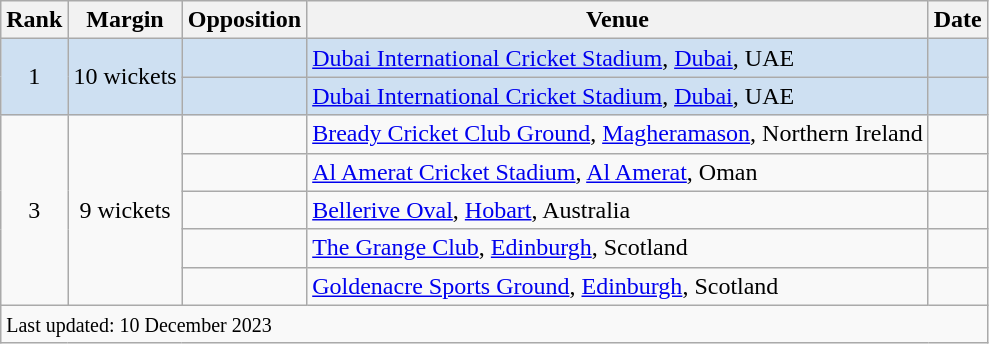<table class="wikitable plainrowheaders sortable">
<tr>
<th scope=col>Rank</th>
<th scope=col>Margin</th>
<th scope=col>Opposition</th>
<th scope=col>Venue</th>
<th scope=col>Date</th>
</tr>
<tr bgcolor=#cee0f2>
<td align=center rowspan=2>1</td>
<td align=center rowspan=2>10 wickets</td>
<td></td>
<td><a href='#'>Dubai International Cricket Stadium</a>, <a href='#'>Dubai</a>, UAE</td>
<td></td>
</tr>
<tr bgcolor=#cee0f2>
<td></td>
<td><a href='#'>Dubai International Cricket Stadium</a>, <a href='#'>Dubai</a>, UAE</td>
<td></td>
</tr>
<tr>
<td align=center rowspan=5>3</td>
<td align=center rowspan=5>9 wickets</td>
<td></td>
<td><a href='#'>Bready Cricket Club Ground</a>, <a href='#'>Magheramason</a>, Northern Ireland</td>
<td></td>
</tr>
<tr>
<td></td>
<td><a href='#'>Al Amerat Cricket Stadium</a>, <a href='#'>Al Amerat</a>, Oman</td>
<td></td>
</tr>
<tr>
<td></td>
<td><a href='#'>Bellerive Oval</a>, <a href='#'>Hobart</a>, Australia</td>
<td></td>
</tr>
<tr>
<td></td>
<td><a href='#'>The Grange Club</a>, <a href='#'>Edinburgh</a>, Scotland</td>
<td></td>
</tr>
<tr>
<td></td>
<td><a href='#'>Goldenacre Sports Ground</a>, <a href='#'>Edinburgh</a>, Scotland</td>
<td></td>
</tr>
<tr>
<td colspan=5><small>Last updated: 10 December 2023</small></td>
</tr>
</table>
